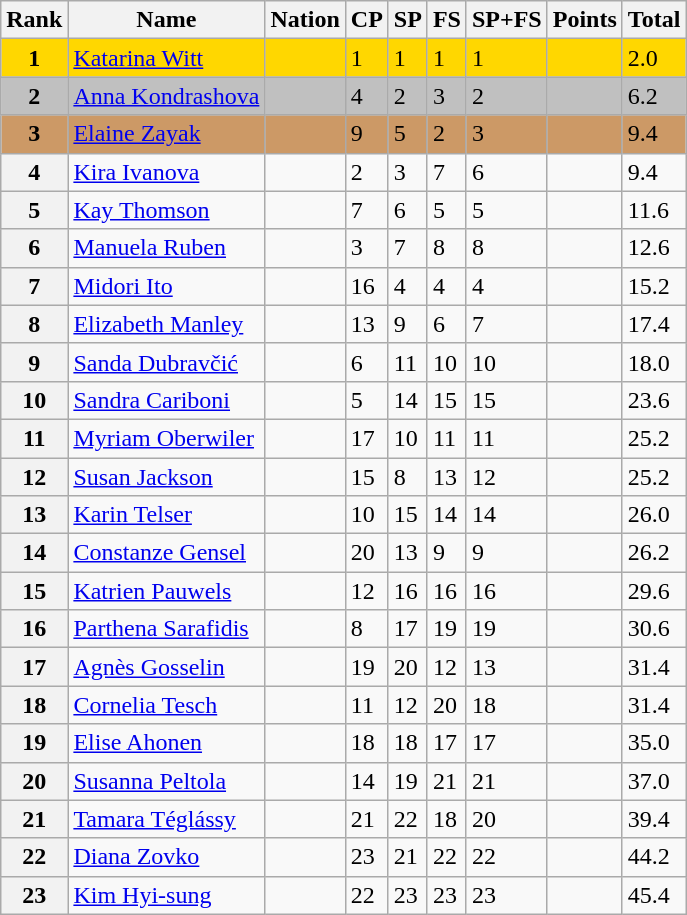<table class="wikitable">
<tr>
<th>Rank</th>
<th>Name</th>
<th>Nation</th>
<th>CP</th>
<th>SP</th>
<th>FS</th>
<th>SP+FS</th>
<th>Points</th>
<th>Total</th>
</tr>
<tr bgcolor=gold>
<td align=center><strong>1</strong></td>
<td><a href='#'>Katarina Witt</a></td>
<td></td>
<td>1</td>
<td>1</td>
<td>1</td>
<td>1</td>
<td></td>
<td>2.0</td>
</tr>
<tr bgcolor=silver>
<td align=center><strong>2</strong></td>
<td><a href='#'>Anna Kondrashova</a></td>
<td></td>
<td>4</td>
<td>2</td>
<td>3</td>
<td>2</td>
<td></td>
<td>6.2</td>
</tr>
<tr bgcolor=cc9966>
<td align=center><strong>3</strong></td>
<td><a href='#'>Elaine Zayak</a></td>
<td></td>
<td>9</td>
<td>5</td>
<td>2</td>
<td>3</td>
<td></td>
<td>9.4</td>
</tr>
<tr>
<th>4</th>
<td><a href='#'>Kira Ivanova</a></td>
<td></td>
<td>2</td>
<td>3</td>
<td>7</td>
<td>6</td>
<td></td>
<td>9.4</td>
</tr>
<tr>
<th>5</th>
<td><a href='#'>Kay Thomson</a></td>
<td></td>
<td>7</td>
<td>6</td>
<td>5</td>
<td>5</td>
<td></td>
<td>11.6</td>
</tr>
<tr>
<th>6</th>
<td><a href='#'>Manuela Ruben</a></td>
<td></td>
<td>3</td>
<td>7</td>
<td>8</td>
<td>8</td>
<td></td>
<td>12.6</td>
</tr>
<tr>
<th>7</th>
<td><a href='#'>Midori Ito</a></td>
<td></td>
<td>16</td>
<td>4</td>
<td>4</td>
<td>4</td>
<td></td>
<td>15.2</td>
</tr>
<tr>
<th>8</th>
<td><a href='#'>Elizabeth Manley</a></td>
<td></td>
<td>13</td>
<td>9</td>
<td>6</td>
<td>7</td>
<td></td>
<td>17.4</td>
</tr>
<tr>
<th>9</th>
<td><a href='#'>Sanda Dubravčić</a></td>
<td></td>
<td>6</td>
<td>11</td>
<td>10</td>
<td>10</td>
<td></td>
<td>18.0</td>
</tr>
<tr>
<th>10</th>
<td><a href='#'>Sandra Cariboni</a></td>
<td></td>
<td>5</td>
<td>14</td>
<td>15</td>
<td>15</td>
<td></td>
<td>23.6</td>
</tr>
<tr>
<th>11</th>
<td><a href='#'>Myriam Oberwiler</a></td>
<td></td>
<td>17</td>
<td>10</td>
<td>11</td>
<td>11</td>
<td></td>
<td>25.2</td>
</tr>
<tr>
<th>12</th>
<td><a href='#'>Susan Jackson</a></td>
<td></td>
<td>15</td>
<td>8</td>
<td>13</td>
<td>12</td>
<td></td>
<td>25.2</td>
</tr>
<tr>
<th>13</th>
<td><a href='#'>Karin Telser</a></td>
<td></td>
<td>10</td>
<td>15</td>
<td>14</td>
<td>14</td>
<td></td>
<td>26.0</td>
</tr>
<tr>
<th>14</th>
<td><a href='#'>Constanze Gensel</a></td>
<td></td>
<td>20</td>
<td>13</td>
<td>9</td>
<td>9</td>
<td></td>
<td>26.2</td>
</tr>
<tr>
<th>15</th>
<td><a href='#'>Katrien Pauwels</a></td>
<td></td>
<td>12</td>
<td>16</td>
<td>16</td>
<td>16</td>
<td></td>
<td>29.6</td>
</tr>
<tr>
<th>16</th>
<td><a href='#'>Parthena Sarafidis</a></td>
<td></td>
<td>8</td>
<td>17</td>
<td>19</td>
<td>19</td>
<td></td>
<td>30.6</td>
</tr>
<tr>
<th>17</th>
<td><a href='#'>Agnès Gosselin</a></td>
<td></td>
<td>19</td>
<td>20</td>
<td>12</td>
<td>13</td>
<td></td>
<td>31.4</td>
</tr>
<tr>
<th>18</th>
<td><a href='#'>Cornelia Tesch</a></td>
<td></td>
<td>11</td>
<td>12</td>
<td>20</td>
<td>18</td>
<td></td>
<td>31.4</td>
</tr>
<tr>
<th>19</th>
<td><a href='#'>Elise Ahonen</a></td>
<td></td>
<td>18</td>
<td>18</td>
<td>17</td>
<td>17</td>
<td></td>
<td>35.0</td>
</tr>
<tr>
<th>20</th>
<td><a href='#'>Susanna Peltola</a></td>
<td></td>
<td>14</td>
<td>19</td>
<td>21</td>
<td>21</td>
<td></td>
<td>37.0</td>
</tr>
<tr>
<th>21</th>
<td><a href='#'>Tamara Téglássy</a></td>
<td></td>
<td>21</td>
<td>22</td>
<td>18</td>
<td>20</td>
<td></td>
<td>39.4</td>
</tr>
<tr>
<th>22</th>
<td><a href='#'>Diana Zovko</a></td>
<td></td>
<td>23</td>
<td>21</td>
<td>22</td>
<td>22</td>
<td></td>
<td>44.2</td>
</tr>
<tr>
<th>23</th>
<td><a href='#'>Kim Hyi-sung</a></td>
<td></td>
<td>22</td>
<td>23</td>
<td>23</td>
<td>23</td>
<td></td>
<td>45.4</td>
</tr>
</table>
